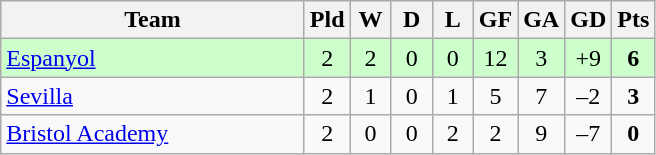<table class="wikitable" style="text-align: center;">
<tr>
<th width=195>Team</th>
<th width=20>Pld</th>
<th width=20>W</th>
<th width=20>D</th>
<th width=20>L</th>
<th width=20>GF</th>
<th width=20>GA</th>
<th width=20>GD</th>
<th width=20>Pts</th>
</tr>
<tr align="center" style="background:#ccffcc;">
<td align="left"> <a href='#'>Espanyol</a></td>
<td>2</td>
<td>2</td>
<td>0</td>
<td>0</td>
<td>12</td>
<td>3</td>
<td>+9</td>
<td><strong>6</strong></td>
</tr>
<tr align="center">
<td align="left"> <a href='#'>Sevilla</a></td>
<td>2</td>
<td>1</td>
<td>0</td>
<td>1</td>
<td>5</td>
<td>7</td>
<td>–2</td>
<td><strong>3</strong></td>
</tr>
<tr align="center">
<td align="left"> <a href='#'>Bristol Academy</a></td>
<td>2</td>
<td>0</td>
<td>0</td>
<td>2</td>
<td>2</td>
<td>9</td>
<td>–7</td>
<td><strong>0</strong></td>
</tr>
</table>
